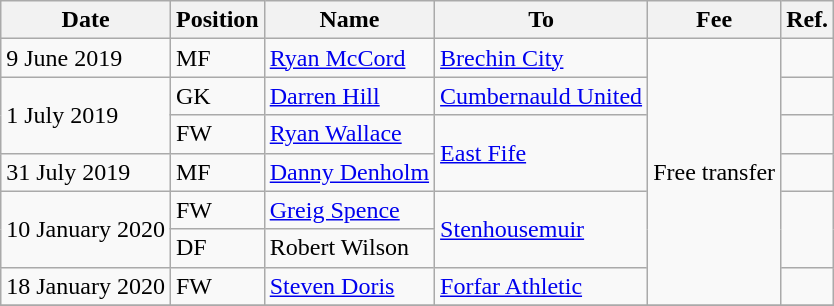<table class="wikitable">
<tr>
<th>Date</th>
<th>Position</th>
<th>Name</th>
<th>To</th>
<th>Fee</th>
<th>Ref.</th>
</tr>
<tr>
<td>9 June 2019</td>
<td>MF</td>
<td><a href='#'>Ryan McCord</a></td>
<td><a href='#'>Brechin City</a></td>
<td rowspan="7">Free transfer</td>
<td></td>
</tr>
<tr>
<td rowspan="2">1 July 2019</td>
<td>GK</td>
<td><a href='#'>Darren Hill</a></td>
<td><a href='#'>Cumbernauld United</a></td>
<td></td>
</tr>
<tr>
<td>FW</td>
<td><a href='#'>Ryan Wallace</a></td>
<td rowspan="2"><a href='#'>East Fife</a></td>
<td></td>
</tr>
<tr>
<td>31 July 2019</td>
<td>MF</td>
<td><a href='#'>Danny Denholm</a></td>
<td></td>
</tr>
<tr>
<td rowspan="2">10 January 2020</td>
<td>FW</td>
<td><a href='#'>Greig Spence</a></td>
<td rowspan="2"><a href='#'>Stenhousemuir</a></td>
<td rowspan="2"></td>
</tr>
<tr>
<td>DF</td>
<td>Robert Wilson</td>
</tr>
<tr>
<td>18 January 2020</td>
<td>FW</td>
<td><a href='#'>Steven Doris</a></td>
<td><a href='#'>Forfar Athletic</a></td>
<td></td>
</tr>
<tr>
</tr>
</table>
